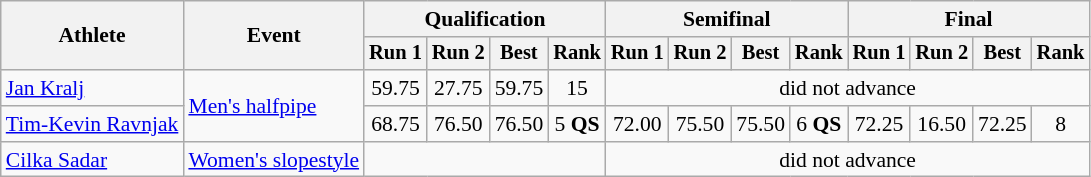<table class="wikitable" style="font-size:90%">
<tr>
<th rowspan="2">Athlete</th>
<th rowspan="2">Event</th>
<th colspan="4">Qualification</th>
<th colspan="4">Semifinal</th>
<th colspan="4">Final</th>
</tr>
<tr style="font-size:95%">
<th>Run 1</th>
<th>Run 2</th>
<th>Best</th>
<th>Rank</th>
<th>Run 1</th>
<th>Run 2</th>
<th>Best</th>
<th>Rank</th>
<th>Run 1</th>
<th>Run 2</th>
<th>Best</th>
<th>Rank</th>
</tr>
<tr align=center>
<td align=left><a href='#'>Jan Kralj</a></td>
<td style="text-align:left;" rowspan="2"><a href='#'>Men's halfpipe</a></td>
<td>59.75</td>
<td>27.75</td>
<td>59.75</td>
<td>15</td>
<td colspan=8>did not advance</td>
</tr>
<tr align=center>
<td align=left><a href='#'>Tim-Kevin Ravnjak</a></td>
<td>68.75</td>
<td>76.50</td>
<td>76.50</td>
<td>5 <strong>QS</strong></td>
<td>72.00</td>
<td>75.50</td>
<td>75.50</td>
<td>6 <strong>QS</strong></td>
<td>72.25</td>
<td>16.50</td>
<td>72.25</td>
<td>8</td>
</tr>
<tr align=center>
<td align=left><a href='#'>Cilka Sadar</a></td>
<td align=left><a href='#'>Women's slopestyle</a></td>
<td colspan=4></td>
<td colspan=8>did not advance</td>
</tr>
</table>
